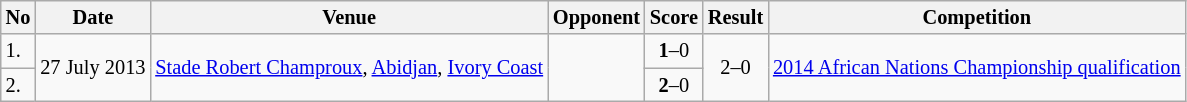<table class="wikitable" style="font-size:85%;">
<tr>
<th>No</th>
<th>Date</th>
<th>Venue</th>
<th>Opponent</th>
<th>Score</th>
<th>Result</th>
<th>Competition</th>
</tr>
<tr>
<td>1.</td>
<td rowspan="2">27 July 2013</td>
<td rowspan="2"><a href='#'>Stade Robert Champroux</a>, <a href='#'>Abidjan</a>, <a href='#'>Ivory Coast</a></td>
<td rowspan="2"></td>
<td align=center><strong>1</strong>–0</td>
<td rowspan="2" style="text-align:center">2–0</td>
<td rowspan="2"><a href='#'>2014 African Nations Championship qualification</a></td>
</tr>
<tr>
<td>2.</td>
<td align=center><strong>2</strong>–0</td>
</tr>
</table>
